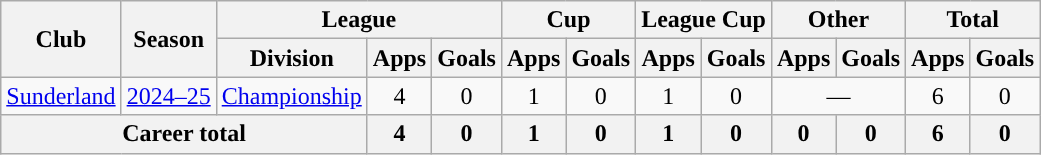<table class=wikitable style=text-align:center>
<tr>
<th rowspan=2>Club</th>
<th rowspan=2>Season</th>
<th colspan=3>League</th>
<th colspan=2>Cup</th>
<th colspan=2>League Cup</th>
<th colspan=2>Other</th>
<th colspan=2>Total</th>
</tr>
<tr>
<th>Division</th>
<th>Apps</th>
<th>Goals</th>
<th>Apps</th>
<th>Goals</th>
<th>Apps</th>
<th>Goals</th>
<th>Apps</th>
<th>Goals</th>
<th>Apps</th>
<th>Goals</th>
</tr>
<tr>
<td><a href='#'>Sunderland</a></td>
<td><a href='#'>2024–25</a></td>
<td><a href='#'>Championship</a></td>
<td>4</td>
<td>0</td>
<td>1</td>
<td>0</td>
<td>1</td>
<td>0</td>
<td colspan="2">—</td>
<td>6</td>
<td>0</td>
</tr>
<tr>
<th colspan="3">Career total</th>
<th>4</th>
<th>0</th>
<th>1</th>
<th>0</th>
<th>1</th>
<th>0</th>
<th>0</th>
<th>0</th>
<th>6</th>
<th>0</th>
</tr>
</table>
